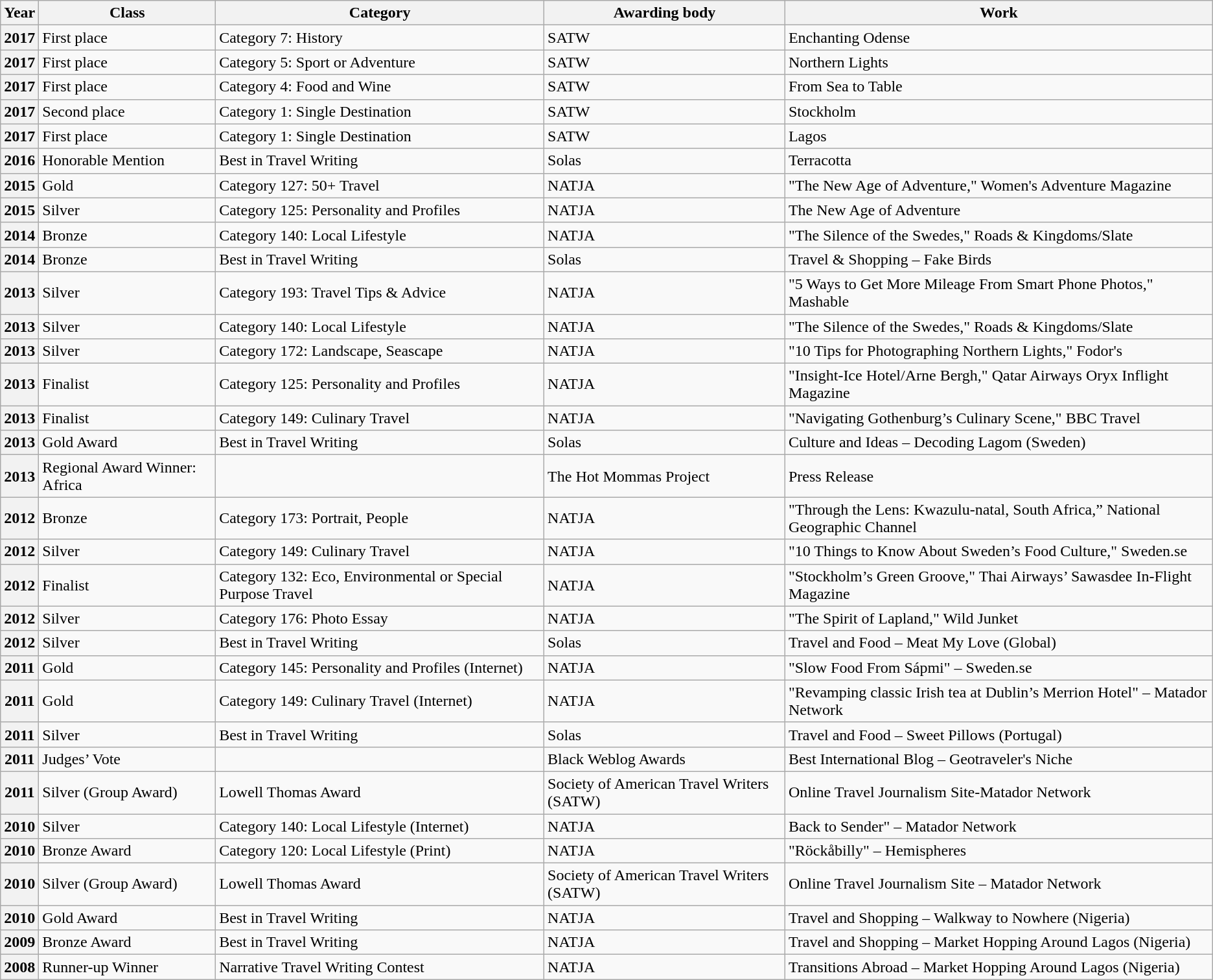<table class="wikitable">
<tr>
<th scope="col">Year</th>
<th scope="col">Class</th>
<th scope="col">Category</th>
<th scope="col">Awarding body</th>
<th scope="col">Work</th>
</tr>
<tr>
<th scope="row">2017</th>
<td>First place</td>
<td>Category 7: History</td>
<td>SATW</td>
<td>Enchanting Odense</td>
</tr>
<tr>
<th scope="row">2017</th>
<td>First place</td>
<td>Category 5: Sport or Adventure</td>
<td>SATW</td>
<td>Northern Lights</td>
</tr>
<tr>
<th scope="row">2017</th>
<td>First place</td>
<td>Category 4: Food and Wine</td>
<td>SATW</td>
<td>From Sea to Table</td>
</tr>
<tr>
<th scope="row">2017</th>
<td>Second place</td>
<td>Category 1: Single Destination</td>
<td>SATW</td>
<td>Stockholm</td>
</tr>
<tr>
<th scope="row">2017</th>
<td>First place</td>
<td>Category 1: Single Destination</td>
<td>SATW</td>
<td>Lagos</td>
</tr>
<tr>
<th scope="row">2016</th>
<td>Honorable Mention</td>
<td>Best in Travel Writing</td>
<td>Solas</td>
<td>Terracotta</td>
</tr>
<tr>
<th scope="row">2015</th>
<td>Gold</td>
<td>Category 127: 50+ Travel</td>
<td>NATJA</td>
<td>"The New Age of Adventure," Women's Adventure Magazine</td>
</tr>
<tr>
<th scope="row">2015</th>
<td>Silver</td>
<td>Category 125: Personality and Profiles</td>
<td>NATJA</td>
<td>The New Age of Adventure</td>
</tr>
<tr>
<th scope="row">2014</th>
<td>Bronze</td>
<td>Category 140: Local Lifestyle</td>
<td>NATJA</td>
<td>"The Silence of the Swedes," Roads & Kingdoms/Slate</td>
</tr>
<tr>
<th scope="row">2014</th>
<td>Bronze</td>
<td>Best in Travel Writing</td>
<td>Solas</td>
<td>Travel & Shopping – Fake Birds</td>
</tr>
<tr>
<th scope="row">2013</th>
<td>Silver</td>
<td>Category 193: Travel Tips & Advice</td>
<td>NATJA</td>
<td>"5 Ways to Get More Mileage From Smart Phone Photos," Mashable</td>
</tr>
<tr>
<th scope="row">2013</th>
<td>Silver</td>
<td>Category 140: Local Lifestyle</td>
<td>NATJA</td>
<td>"The Silence of the Swedes," Roads & Kingdoms/Slate</td>
</tr>
<tr>
<th scope="row">2013</th>
<td>Silver</td>
<td>Category 172: Landscape, Seascape</td>
<td>NATJA</td>
<td>"10 Tips for Photographing Northern Lights," Fodor's</td>
</tr>
<tr>
<th scope="row">2013</th>
<td>Finalist</td>
<td>Category 125: Personality and Profiles</td>
<td>NATJA</td>
<td>"Insight-Ice Hotel/Arne Bergh," Qatar Airways Oryx Inflight Magazine</td>
</tr>
<tr>
<th scope="row">2013</th>
<td>Finalist</td>
<td>Category 149: Culinary Travel</td>
<td>NATJA</td>
<td>"Navigating Gothenburg’s Culinary Scene," BBC Travel</td>
</tr>
<tr>
<th scope="row">2013</th>
<td>Gold Award</td>
<td>Best in Travel Writing</td>
<td>Solas</td>
<td>Culture and Ideas – Decoding Lagom (Sweden)</td>
</tr>
<tr>
<th scope="row">2013</th>
<td>Regional Award Winner: Africa</td>
<td></td>
<td>The Hot Mommas Project</td>
<td>Press Release</td>
</tr>
<tr>
<th scope="row">2012</th>
<td>Bronze</td>
<td>Category 173: Portrait, People</td>
<td>NATJA</td>
<td>"Through the Lens: Kwazulu-natal, South Africa,” National Geographic Channel</td>
</tr>
<tr>
<th scope="row">2012</th>
<td>Silver</td>
<td>Category 149: Culinary Travel</td>
<td>NATJA</td>
<td>"10 Things to Know About Sweden’s Food Culture," Sweden.se</td>
</tr>
<tr>
<th scope="row">2012</th>
<td>Finalist</td>
<td>Category 132: Eco, Environmental or Special Purpose Travel</td>
<td>NATJA</td>
<td>"Stockholm’s Green Groove," Thai Airways’ Sawasdee In-Flight Magazine</td>
</tr>
<tr>
<th scope="row">2012</th>
<td>Silver</td>
<td>Category 176: Photo Essay</td>
<td>NATJA</td>
<td>"The Spirit of Lapland," Wild Junket</td>
</tr>
<tr>
<th scope="row">2012</th>
<td>Silver</td>
<td>Best in Travel Writing</td>
<td>Solas</td>
<td>Travel and Food – Meat My Love (Global)</td>
</tr>
<tr>
<th scope="row">2011</th>
<td>Gold</td>
<td>Category 145: Personality and Profiles (Internet)</td>
<td>NATJA</td>
<td>"Slow Food From Sápmi" – Sweden.se</td>
</tr>
<tr>
<th scope="row">2011</th>
<td>Gold</td>
<td>Category 149: Culinary Travel (Internet)</td>
<td>NATJA</td>
<td>"Revamping classic Irish tea at Dublin’s Merrion Hotel" – Matador Network</td>
</tr>
<tr>
<th scope="row">2011</th>
<td>Silver</td>
<td>Best in Travel Writing</td>
<td>Solas</td>
<td>Travel and Food – Sweet Pillows (Portugal)</td>
</tr>
<tr>
<th scope="row">2011</th>
<td>Judges’ Vote</td>
<td></td>
<td>Black Weblog Awards</td>
<td>Best International Blog – Geotraveler's Niche</td>
</tr>
<tr>
<th scope="row">2011</th>
<td>Silver (Group Award)</td>
<td>Lowell Thomas Award</td>
<td>Society of American Travel Writers (SATW)</td>
<td>Online Travel Journalism Site-Matador Network</td>
</tr>
<tr>
<th scope="row">2010</th>
<td>Silver</td>
<td>Category 140: Local Lifestyle (Internet)</td>
<td>NATJA</td>
<td>Back to Sender" – Matador Network</td>
</tr>
<tr>
<th scope="row">2010</th>
<td>Bronze Award</td>
<td>Category 120: Local Lifestyle (Print)</td>
<td>NATJA</td>
<td>"Röckåbilly" – Hemispheres</td>
</tr>
<tr>
<th scope="row">2010</th>
<td>Silver (Group Award)</td>
<td>Lowell Thomas Award</td>
<td>Society of American Travel Writers (SATW)</td>
<td>Online Travel Journalism Site – Matador Network</td>
</tr>
<tr>
<th scope="row">2010</th>
<td>Gold Award</td>
<td>Best in Travel Writing</td>
<td>NATJA</td>
<td>Travel and Shopping – Walkway to Nowhere (Nigeria)</td>
</tr>
<tr>
<th scope="row">2009</th>
<td>Bronze Award</td>
<td>Best in Travel Writing</td>
<td>NATJA</td>
<td>Travel and Shopping – Market Hopping Around Lagos (Nigeria)</td>
</tr>
<tr>
<th scope="row">2008</th>
<td>Runner-up Winner</td>
<td>Narrative Travel Writing Contest</td>
<td>NATJA</td>
<td>Transitions Abroad – Market Hopping Around Lagos (Nigeria)</td>
</tr>
</table>
